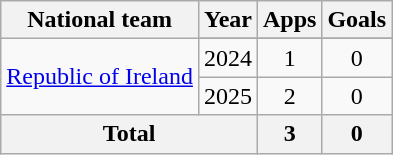<table class=wikitable style=text-align:center>
<tr>
<th>National team</th>
<th>Year</th>
<th>Apps</th>
<th>Goals</th>
</tr>
<tr>
<td rowspan="3"><a href='#'>Republic of Ireland</a></td>
</tr>
<tr>
<td>2024</td>
<td>1</td>
<td>0</td>
</tr>
<tr>
<td>2025</td>
<td>2</td>
<td>0</td>
</tr>
<tr>
<th colspan="2">Total</th>
<th>3</th>
<th>0</th>
</tr>
</table>
